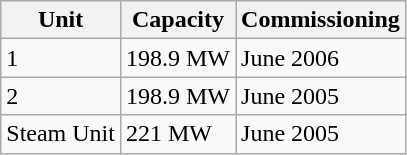<table class="sortable wikitable">
<tr>
<th>Unit</th>
<th>Capacity</th>
<th>Commissioning</th>
</tr>
<tr>
<td>1</td>
<td>198.9 MW</td>
<td>June 2006</td>
</tr>
<tr>
<td>2</td>
<td>198.9 MW</td>
<td>June 2005</td>
</tr>
<tr>
<td>Steam Unit</td>
<td>221 MW</td>
<td>June 2005</td>
</tr>
</table>
